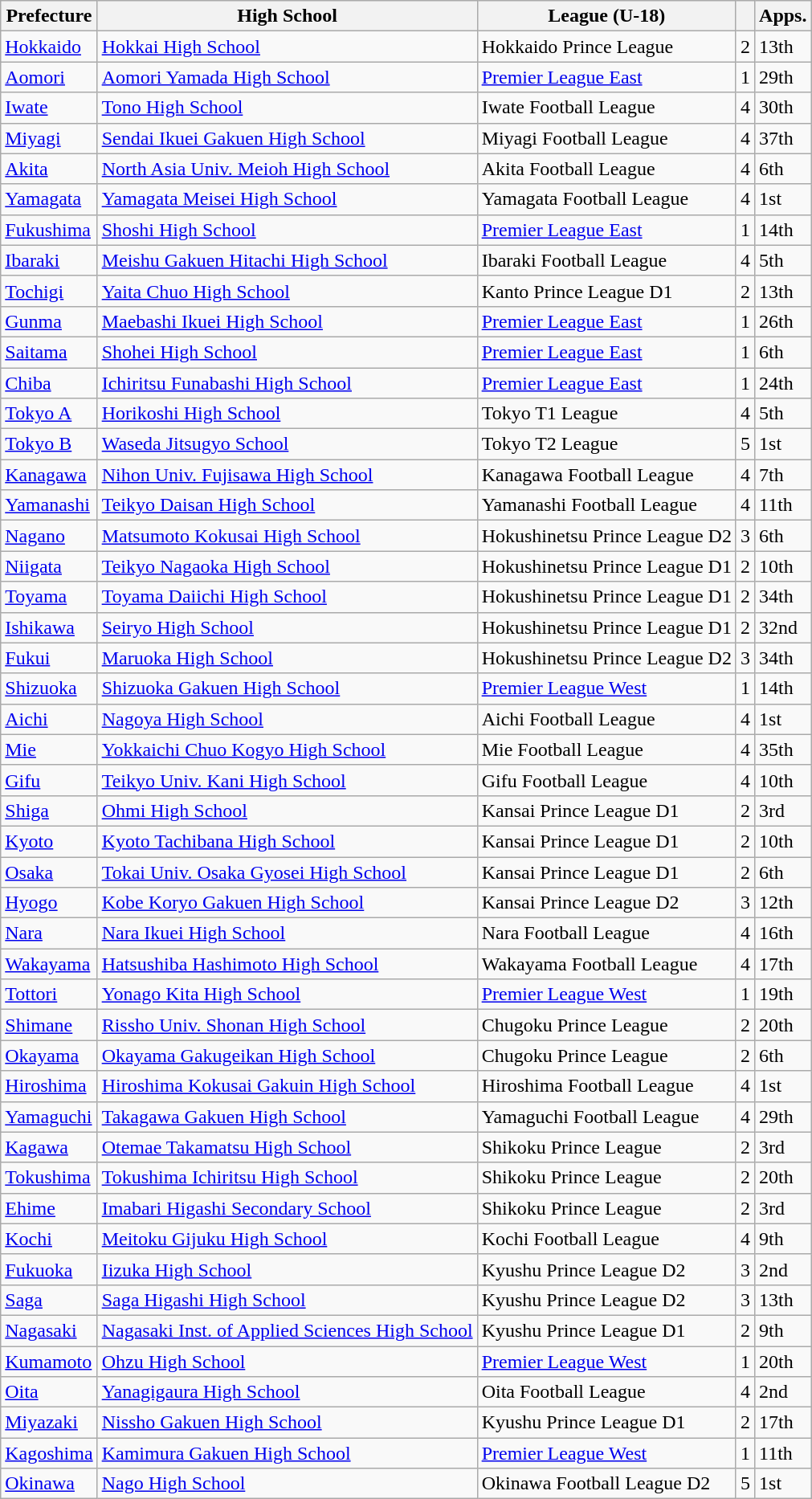<table class="wikitable sortable" style="text-align:left">
<tr>
<th>Prefecture</th>
<th>High School</th>
<th>League (U-18)</th>
<th></th>
<th>Apps.</th>
</tr>
<tr>
<td><a href='#'>Hokkaido</a></td>
<td><a href='#'>Hokkai High School</a></td>
<td>Hokkaido Prince League</td>
<td>2</td>
<td>13th</td>
</tr>
<tr>
<td><a href='#'>Aomori</a></td>
<td><a href='#'>Aomori Yamada High School</a></td>
<td><a href='#'>Premier League East</a></td>
<td>1</td>
<td>29th</td>
</tr>
<tr>
<td><a href='#'>Iwate</a></td>
<td><a href='#'>Tono High School</a></td>
<td>Iwate Football League</td>
<td>4</td>
<td>30th</td>
</tr>
<tr>
<td><a href='#'>Miyagi</a></td>
<td><a href='#'>Sendai Ikuei Gakuen High School</a></td>
<td>Miyagi Football League</td>
<td>4</td>
<td>37th</td>
</tr>
<tr>
<td><a href='#'>Akita</a></td>
<td><a href='#'>North Asia Univ. Meioh High School</a></td>
<td>Akita Football League</td>
<td>4</td>
<td>6th</td>
</tr>
<tr>
<td><a href='#'>Yamagata</a></td>
<td><a href='#'>Yamagata Meisei High School</a></td>
<td>Yamagata Football League</td>
<td>4</td>
<td>1st</td>
</tr>
<tr>
<td><a href='#'>Fukushima</a></td>
<td><a href='#'>Shoshi High School</a></td>
<td><a href='#'>Premier League East</a></td>
<td>1</td>
<td>14th</td>
</tr>
<tr>
<td><a href='#'>Ibaraki</a></td>
<td><a href='#'>Meishu Gakuen Hitachi High School</a></td>
<td>Ibaraki Football League</td>
<td>4</td>
<td>5th</td>
</tr>
<tr>
<td><a href='#'>Tochigi</a></td>
<td><a href='#'>Yaita Chuo High School</a></td>
<td>Kanto Prince League D1</td>
<td>2</td>
<td>13th</td>
</tr>
<tr>
<td><a href='#'>Gunma</a></td>
<td><a href='#'>Maebashi Ikuei High School</a></td>
<td><a href='#'>Premier League East</a></td>
<td>1</td>
<td>26th</td>
</tr>
<tr>
<td><a href='#'>Saitama</a></td>
<td><a href='#'>Shohei High School</a></td>
<td><a href='#'>Premier League East</a></td>
<td>1</td>
<td>6th</td>
</tr>
<tr>
<td><a href='#'>Chiba</a></td>
<td><a href='#'>Ichiritsu Funabashi High School</a></td>
<td><a href='#'>Premier League East</a></td>
<td>1</td>
<td>24th</td>
</tr>
<tr>
<td><a href='#'>Tokyo A</a></td>
<td><a href='#'>Horikoshi High School</a></td>
<td>Tokyo T1 League</td>
<td>4</td>
<td>5th</td>
</tr>
<tr>
<td><a href='#'>Tokyo B</a></td>
<td><a href='#'>Waseda Jitsugyo School</a></td>
<td>Tokyo T2 League</td>
<td>5</td>
<td>1st</td>
</tr>
<tr>
<td><a href='#'>Kanagawa</a></td>
<td><a href='#'>Nihon Univ. Fujisawa High School</a></td>
<td>Kanagawa Football League</td>
<td>4</td>
<td>7th</td>
</tr>
<tr>
<td><a href='#'>Yamanashi</a></td>
<td><a href='#'>Teikyo Daisan High School</a></td>
<td>Yamanashi Football League</td>
<td>4</td>
<td>11th</td>
</tr>
<tr>
<td><a href='#'>Nagano</a></td>
<td><a href='#'>Matsumoto Kokusai High School</a></td>
<td>Hokushinetsu Prince League D2</td>
<td>3</td>
<td>6th</td>
</tr>
<tr>
<td><a href='#'>Niigata</a></td>
<td><a href='#'>Teikyo Nagaoka High School</a></td>
<td>Hokushinetsu Prince League D1</td>
<td>2</td>
<td>10th</td>
</tr>
<tr>
<td><a href='#'>Toyama</a></td>
<td><a href='#'>Toyama Daiichi High School</a></td>
<td>Hokushinetsu Prince League D1</td>
<td>2</td>
<td>34th</td>
</tr>
<tr>
<td><a href='#'>Ishikawa</a></td>
<td><a href='#'>Seiryo High School</a></td>
<td>Hokushinetsu Prince League D1</td>
<td>2</td>
<td>32nd</td>
</tr>
<tr>
<td><a href='#'>Fukui</a></td>
<td><a href='#'>Maruoka High School</a></td>
<td>Hokushinetsu Prince League D2</td>
<td>3</td>
<td>34th</td>
</tr>
<tr>
<td><a href='#'>Shizuoka</a></td>
<td><a href='#'>Shizuoka Gakuen High School</a></td>
<td><a href='#'>Premier League West</a></td>
<td>1</td>
<td>14th</td>
</tr>
<tr>
<td><a href='#'>Aichi</a></td>
<td><a href='#'>Nagoya High School</a></td>
<td>Aichi Football League</td>
<td>4</td>
<td>1st</td>
</tr>
<tr>
<td><a href='#'>Mie</a></td>
<td><a href='#'>Yokkaichi Chuo Kogyo High School</a></td>
<td>Mie Football League</td>
<td>4</td>
<td>35th</td>
</tr>
<tr>
<td><a href='#'>Gifu</a></td>
<td><a href='#'>Teikyo Univ. Kani High School</a></td>
<td>Gifu Football League</td>
<td>4</td>
<td>10th</td>
</tr>
<tr>
<td><a href='#'>Shiga</a></td>
<td><a href='#'>Ohmi High School</a></td>
<td>Kansai Prince League D1</td>
<td>2</td>
<td>3rd</td>
</tr>
<tr>
<td><a href='#'>Kyoto</a></td>
<td><a href='#'>Kyoto Tachibana High School</a></td>
<td>Kansai Prince League D1</td>
<td>2</td>
<td>10th</td>
</tr>
<tr>
<td><a href='#'>Osaka</a></td>
<td><a href='#'>Tokai Univ. Osaka Gyosei High School</a></td>
<td>Kansai Prince League D1</td>
<td>2</td>
<td>6th</td>
</tr>
<tr>
<td><a href='#'>Hyogo</a></td>
<td><a href='#'>Kobe Koryo Gakuen High School</a></td>
<td>Kansai Prince League D2</td>
<td>3</td>
<td>12th</td>
</tr>
<tr>
<td><a href='#'>Nara</a></td>
<td><a href='#'>Nara Ikuei High School</a></td>
<td>Nara Football League</td>
<td>4</td>
<td>16th</td>
</tr>
<tr>
<td><a href='#'>Wakayama</a></td>
<td><a href='#'>Hatsushiba Hashimoto High School</a></td>
<td>Wakayama Football League</td>
<td>4</td>
<td>17th</td>
</tr>
<tr>
<td><a href='#'>Tottori</a></td>
<td><a href='#'>Yonago Kita High School</a></td>
<td><a href='#'>Premier League West</a></td>
<td>1</td>
<td>19th</td>
</tr>
<tr>
<td><a href='#'>Shimane</a></td>
<td><a href='#'>Rissho Univ. Shonan High School</a></td>
<td>Chugoku Prince League</td>
<td>2</td>
<td>20th</td>
</tr>
<tr>
<td><a href='#'>Okayama</a></td>
<td><a href='#'>Okayama Gakugeikan High School</a></td>
<td>Chugoku Prince League</td>
<td>2</td>
<td>6th</td>
</tr>
<tr>
<td><a href='#'>Hiroshima</a></td>
<td><a href='#'>Hiroshima Kokusai Gakuin High School</a></td>
<td>Hiroshima Football League</td>
<td>4</td>
<td>1st</td>
</tr>
<tr>
<td><a href='#'>Yamaguchi</a></td>
<td><a href='#'>Takagawa Gakuen High School</a></td>
<td>Yamaguchi Football League</td>
<td>4</td>
<td>29th</td>
</tr>
<tr>
<td><a href='#'>Kagawa</a></td>
<td><a href='#'>Otemae Takamatsu High School</a></td>
<td>Shikoku Prince League</td>
<td>2</td>
<td>3rd</td>
</tr>
<tr>
<td><a href='#'>Tokushima</a></td>
<td><a href='#'>Tokushima Ichiritsu High School</a></td>
<td>Shikoku Prince League</td>
<td>2</td>
<td>20th</td>
</tr>
<tr>
<td><a href='#'>Ehime</a></td>
<td><a href='#'>Imabari Higashi Secondary School</a></td>
<td>Shikoku Prince League</td>
<td>2</td>
<td>3rd</td>
</tr>
<tr>
<td><a href='#'>Kochi</a></td>
<td><a href='#'>Meitoku Gijuku High School</a></td>
<td>Kochi Football League</td>
<td>4</td>
<td>9th</td>
</tr>
<tr>
<td><a href='#'>Fukuoka</a></td>
<td><a href='#'>Iizuka High School</a></td>
<td>Kyushu Prince League D2</td>
<td>3</td>
<td>2nd</td>
</tr>
<tr>
<td><a href='#'>Saga</a></td>
<td><a href='#'>Saga Higashi High School</a></td>
<td>Kyushu Prince League D2</td>
<td>3</td>
<td>13th</td>
</tr>
<tr>
<td><a href='#'>Nagasaki</a></td>
<td><a href='#'>Nagasaki Inst. of Applied Sciences High School</a></td>
<td>Kyushu Prince League D1</td>
<td>2</td>
<td>9th</td>
</tr>
<tr>
<td><a href='#'>Kumamoto</a></td>
<td><a href='#'>Ohzu High School</a></td>
<td><a href='#'>Premier League West</a></td>
<td>1</td>
<td>20th</td>
</tr>
<tr>
<td><a href='#'>Oita</a></td>
<td><a href='#'>Yanagigaura High School</a></td>
<td>Oita Football League</td>
<td>4</td>
<td>2nd</td>
</tr>
<tr>
<td><a href='#'>Miyazaki</a></td>
<td><a href='#'>Nissho Gakuen High School</a></td>
<td>Kyushu Prince League D1</td>
<td>2</td>
<td>17th</td>
</tr>
<tr>
<td><a href='#'>Kagoshima</a></td>
<td><a href='#'>Kamimura Gakuen High School</a></td>
<td><a href='#'>Premier League West</a></td>
<td>1</td>
<td>11th</td>
</tr>
<tr>
<td><a href='#'>Okinawa</a></td>
<td><a href='#'>Nago High School</a></td>
<td>Okinawa Football League D2</td>
<td>5</td>
<td>1st</td>
</tr>
</table>
